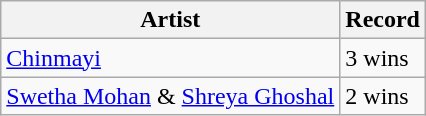<table class="wikitable">
<tr>
<th>Artist</th>
<th>Record</th>
</tr>
<tr>
<td><a href='#'>Chinmayi</a></td>
<td>3 wins</td>
</tr>
<tr>
<td><a href='#'>Swetha Mohan</a> & <a href='#'>Shreya Ghoshal</a></td>
<td>2 wins</td>
</tr>
</table>
